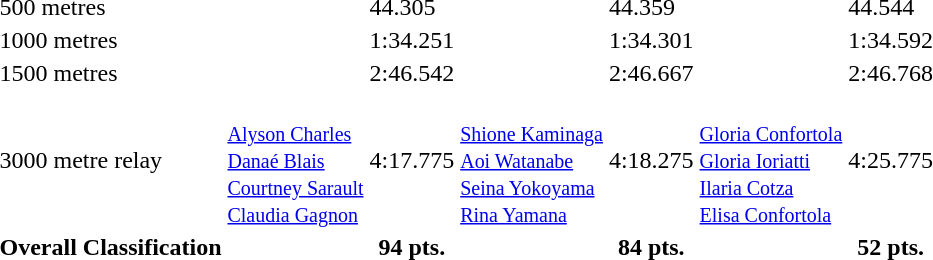<table>
<tr>
<td>500 metres</td>
<td></td>
<td>44.305</td>
<td></td>
<td>44.359</td>
<td></td>
<td>44.544</td>
</tr>
<tr>
<td>1000 metres</td>
<td></td>
<td>1:34.251</td>
<td></td>
<td>1:34.301</td>
<td></td>
<td>1:34.592</td>
</tr>
<tr>
<td>1500 metres</td>
<td></td>
<td>2:46.542</td>
<td></td>
<td>2:46.667</td>
<td></td>
<td>2:46.768</td>
</tr>
<tr>
<td>3000 metre relay</td>
<td><br><small><a href='#'>Alyson Charles</a><br><a href='#'>Danaé Blais</a><br><a href='#'>Courtney Sarault</a><br><a href='#'>Claudia Gagnon</a></small></td>
<td>4:17.775</td>
<td><br><small><a href='#'>Shione Kaminaga</a><br><a href='#'>Aoi Watanabe</a><br><a href='#'>Seina Yokoyama</a><br><a href='#'>Rina Yamana</a></small></td>
<td>4:18.275</td>
<td><br><small><a href='#'>Gloria Confortola</a><br><a href='#'>Gloria Ioriatti</a><br><a href='#'>Ilaria Cotza</a><br><a href='#'>Elisa Confortola</a></small></td>
<td>4:25.775</td>
</tr>
<tr>
<th>Overall Classification</th>
<th></th>
<th>94 pts.</th>
<th></th>
<th>84 pts.</th>
<th></th>
<th>52 pts.</th>
</tr>
</table>
